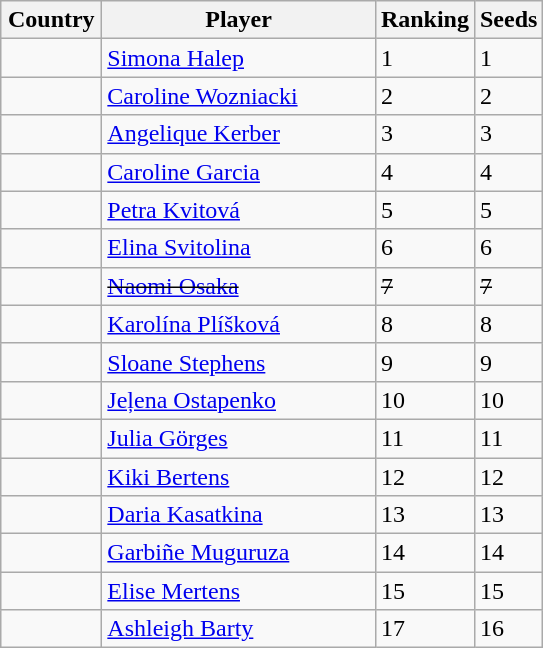<table class="sortable wikitable">
<tr>
<th width="60">Country</th>
<th width="175">Player</th>
<th>Ranking</th>
<th>Seeds</th>
</tr>
<tr>
<td></td>
<td><a href='#'>Simona Halep</a></td>
<td>1</td>
<td>1</td>
</tr>
<tr>
<td></td>
<td><a href='#'>Caroline Wozniacki</a></td>
<td>2</td>
<td>2</td>
</tr>
<tr>
<td></td>
<td><a href='#'>Angelique Kerber</a></td>
<td>3</td>
<td>3</td>
</tr>
<tr>
<td></td>
<td><a href='#'>Caroline Garcia</a></td>
<td>4</td>
<td>4</td>
</tr>
<tr>
<td></td>
<td><a href='#'>Petra Kvitová</a></td>
<td>5</td>
<td>5</td>
</tr>
<tr>
<td></td>
<td><a href='#'>Elina Svitolina</a></td>
<td>6</td>
<td>6</td>
</tr>
<tr>
<td><s></s></td>
<td><s><a href='#'>Naomi Osaka</a></s></td>
<td><s>7</s></td>
<td><s>7</s></td>
</tr>
<tr>
<td></td>
<td><a href='#'>Karolína Plíšková</a></td>
<td>8</td>
<td>8</td>
</tr>
<tr>
<td></td>
<td><a href='#'>Sloane Stephens</a></td>
<td>9</td>
<td>9</td>
</tr>
<tr>
<td></td>
<td><a href='#'>Jeļena Ostapenko</a></td>
<td>10</td>
<td>10</td>
</tr>
<tr>
<td></td>
<td><a href='#'>Julia Görges</a></td>
<td>11</td>
<td>11</td>
</tr>
<tr>
<td></td>
<td><a href='#'>Kiki Bertens</a></td>
<td>12</td>
<td>12</td>
</tr>
<tr>
<td></td>
<td><a href='#'>Daria Kasatkina</a></td>
<td>13</td>
<td>13</td>
</tr>
<tr>
<td></td>
<td><a href='#'>Garbiñe Muguruza</a></td>
<td>14</td>
<td>14</td>
</tr>
<tr>
<td></td>
<td><a href='#'>Elise Mertens</a></td>
<td>15</td>
<td>15</td>
</tr>
<tr>
<td></td>
<td><a href='#'>Ashleigh Barty</a></td>
<td>17</td>
<td>16</td>
</tr>
</table>
